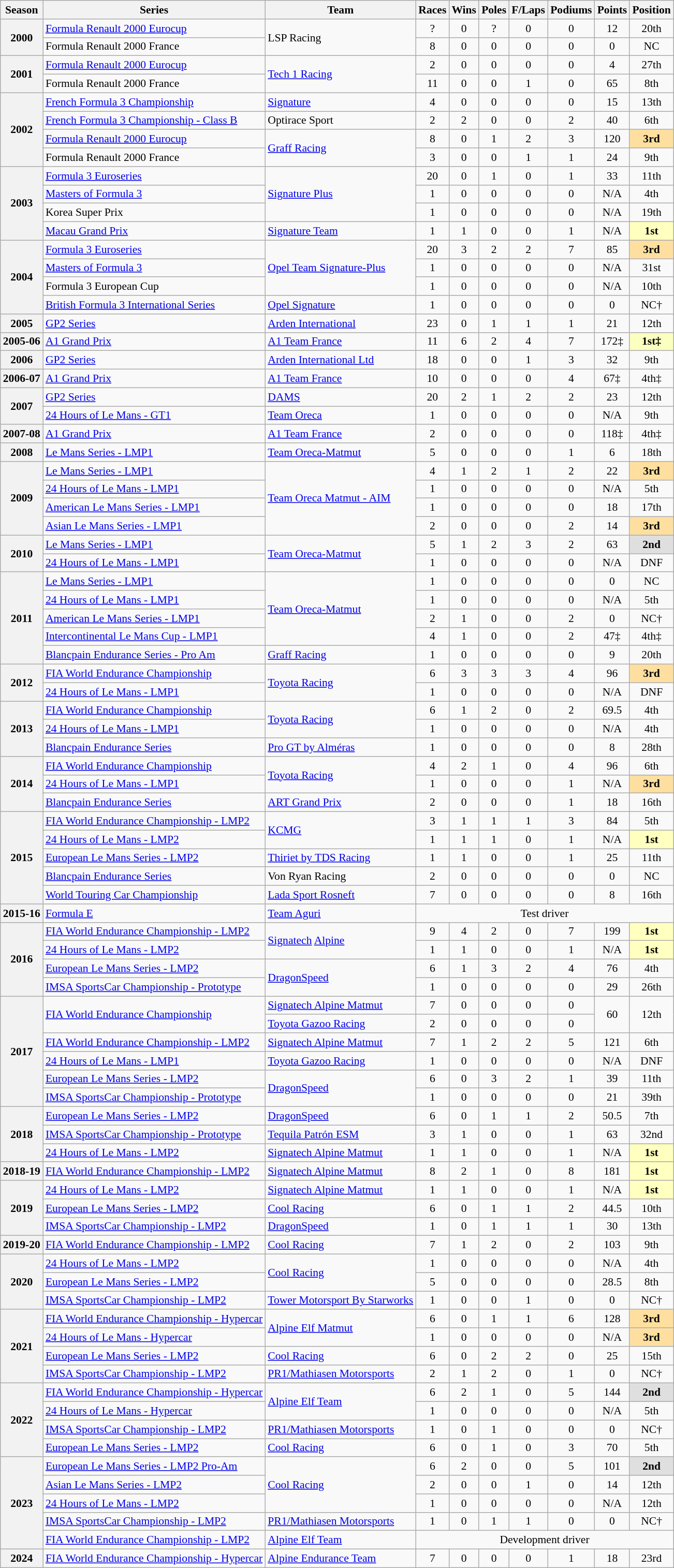<table class="wikitable" style="font-size: 90%; text-align:center">
<tr>
<th>Season</th>
<th>Series</th>
<th>Team</th>
<th>Races</th>
<th>Wins</th>
<th>Poles</th>
<th>F/Laps</th>
<th>Podiums</th>
<th>Points</th>
<th>Position</th>
</tr>
<tr>
<th rowspan="2">2000</th>
<td align=left><a href='#'>Formula Renault 2000 Eurocup</a></td>
<td rowspan="2" align=left>LSP Racing</td>
<td>?</td>
<td>0</td>
<td>?</td>
<td>0</td>
<td>0</td>
<td>12</td>
<td>20th</td>
</tr>
<tr>
<td align=left>Formula Renault 2000 France</td>
<td>8</td>
<td>0</td>
<td>0</td>
<td>0</td>
<td>0</td>
<td>0</td>
<td>NC</td>
</tr>
<tr>
<th rowspan="2">2001</th>
<td align=left><a href='#'>Formula Renault 2000 Eurocup</a></td>
<td rowspan="2" align=left><a href='#'>Tech 1 Racing</a></td>
<td>2</td>
<td>0</td>
<td>0</td>
<td>0</td>
<td>0</td>
<td>4</td>
<td>27th</td>
</tr>
<tr>
<td align=left>Formula Renault 2000 France</td>
<td>11</td>
<td>0</td>
<td>0</td>
<td>1</td>
<td>0</td>
<td>65</td>
<td>8th</td>
</tr>
<tr>
<th rowspan="4">2002</th>
<td align=left><a href='#'>French Formula 3 Championship</a></td>
<td align=left><a href='#'>Signature</a></td>
<td>4</td>
<td>0</td>
<td>0</td>
<td>0</td>
<td>0</td>
<td>15</td>
<td>13th</td>
</tr>
<tr>
<td align=left><a href='#'>French Formula 3 Championship - Class B</a></td>
<td align=left>Optirace Sport</td>
<td>2</td>
<td>2</td>
<td>0</td>
<td>0</td>
<td>2</td>
<td>40</td>
<td>6th</td>
</tr>
<tr>
<td align=left><a href='#'>Formula Renault 2000 Eurocup</a></td>
<td rowspan="2" align=left><a href='#'>Graff Racing</a></td>
<td>8</td>
<td>0</td>
<td>1</td>
<td>2</td>
<td>3</td>
<td>120</td>
<td style="background:#FFDF9F;"><strong>3rd</strong></td>
</tr>
<tr>
<td align=left>Formula Renault 2000 France</td>
<td>3</td>
<td>0</td>
<td>0</td>
<td>1</td>
<td>1</td>
<td>24</td>
<td>9th</td>
</tr>
<tr>
<th rowspan="4">2003</th>
<td align=left><a href='#'>Formula 3 Euroseries</a></td>
<td rowspan="3" align=left><a href='#'>Signature Plus</a></td>
<td>20</td>
<td>0</td>
<td>1</td>
<td>0</td>
<td>1</td>
<td>33</td>
<td>11th</td>
</tr>
<tr>
<td align=left><a href='#'>Masters of Formula 3</a></td>
<td>1</td>
<td>0</td>
<td>0</td>
<td>0</td>
<td>0</td>
<td>N/A</td>
<td>4th</td>
</tr>
<tr>
<td align=left>Korea Super Prix</td>
<td>1</td>
<td>0</td>
<td>0</td>
<td>0</td>
<td>0</td>
<td>N/A</td>
<td>19th</td>
</tr>
<tr>
<td align=left><a href='#'>Macau Grand Prix</a></td>
<td align=left><a href='#'>Signature Team</a></td>
<td>1</td>
<td>1</td>
<td>0</td>
<td>0</td>
<td>1</td>
<td>N/A</td>
<td style="background:#FFFFBF;"><strong>1st</strong></td>
</tr>
<tr>
<th rowspan="4">2004</th>
<td align=left><a href='#'>Formula 3 Euroseries</a></td>
<td rowspan="3" align=left><a href='#'>Opel Team Signature-Plus</a></td>
<td>20</td>
<td>3</td>
<td>2</td>
<td>2</td>
<td>7</td>
<td>85</td>
<td style="background:#FFDF9F;"><strong>3rd</strong></td>
</tr>
<tr>
<td align=left><a href='#'>Masters of Formula 3</a></td>
<td>1</td>
<td>0</td>
<td>0</td>
<td>0</td>
<td>0</td>
<td>N/A</td>
<td>31st</td>
</tr>
<tr>
<td align=left>Formula 3 European Cup</td>
<td>1</td>
<td>0</td>
<td>0</td>
<td>0</td>
<td>0</td>
<td>N/A</td>
<td>10th</td>
</tr>
<tr>
<td align=left><a href='#'>British Formula 3 International Series</a></td>
<td align=left><a href='#'>Opel Signature</a></td>
<td>1</td>
<td>0</td>
<td>0</td>
<td>0</td>
<td>0</td>
<td>0</td>
<td>NC†</td>
</tr>
<tr>
<th>2005</th>
<td align=left><a href='#'>GP2 Series</a></td>
<td align=left><a href='#'>Arden International</a></td>
<td>23</td>
<td>0</td>
<td>1</td>
<td>1</td>
<td>1</td>
<td>21</td>
<td>12th</td>
</tr>
<tr>
<th>2005-06</th>
<td align=left><a href='#'>A1 Grand Prix</a></td>
<td align=left><a href='#'>A1 Team France</a></td>
<td>11</td>
<td>6</td>
<td>2</td>
<td>4</td>
<td>7</td>
<td>172‡</td>
<td style="background:#FBFFBF;"><strong>1st‡</strong></td>
</tr>
<tr>
<th>2006</th>
<td align=left><a href='#'>GP2 Series</a></td>
<td align=left><a href='#'>Arden International Ltd</a></td>
<td>18</td>
<td>0</td>
<td>0</td>
<td>1</td>
<td>3</td>
<td>32</td>
<td>9th</td>
</tr>
<tr>
<th>2006-07</th>
<td align=left><a href='#'>A1 Grand Prix</a></td>
<td align=left><a href='#'>A1 Team France</a></td>
<td>10</td>
<td>0</td>
<td>0</td>
<td>0</td>
<td>4</td>
<td>67‡</td>
<td>4th‡</td>
</tr>
<tr>
<th rowspan="2">2007</th>
<td align=left><a href='#'>GP2 Series</a></td>
<td align=left><a href='#'>DAMS</a></td>
<td>20</td>
<td>2</td>
<td>1</td>
<td>2</td>
<td>2</td>
<td>23</td>
<td>12th</td>
</tr>
<tr>
<td align=left><a href='#'>24 Hours of Le Mans - GT1</a></td>
<td align=left><a href='#'>Team Oreca</a></td>
<td>1</td>
<td>0</td>
<td>0</td>
<td>0</td>
<td>0</td>
<td>N/A</td>
<td>9th</td>
</tr>
<tr>
<th>2007-08</th>
<td align=left><a href='#'>A1 Grand Prix</a></td>
<td align=left><a href='#'>A1 Team France</a></td>
<td>2</td>
<td>0</td>
<td>0</td>
<td>0</td>
<td>0</td>
<td>118‡</td>
<td>4th‡</td>
</tr>
<tr>
<th>2008</th>
<td align=left><a href='#'>Le Mans Series - LMP1</a></td>
<td align=left><a href='#'>Team Oreca-Matmut</a></td>
<td>5</td>
<td>0</td>
<td>0</td>
<td>0</td>
<td>1</td>
<td>6</td>
<td>18th</td>
</tr>
<tr>
<th rowspan="4">2009</th>
<td align=left><a href='#'>Le Mans Series - LMP1</a></td>
<td rowspan="4" align=left><a href='#'>Team Oreca Matmut - AIM</a></td>
<td>4</td>
<td>1</td>
<td>2</td>
<td>1</td>
<td>2</td>
<td>22</td>
<td style="background:#FFDF9F;"><strong>3rd</strong></td>
</tr>
<tr>
<td align=left><a href='#'>24 Hours of Le Mans - LMP1</a></td>
<td>1</td>
<td>0</td>
<td>0</td>
<td>0</td>
<td>0</td>
<td>N/A</td>
<td>5th</td>
</tr>
<tr>
<td align=left><a href='#'>American Le Mans Series - LMP1</a></td>
<td>1</td>
<td>0</td>
<td>0</td>
<td>0</td>
<td>0</td>
<td>18</td>
<td>17th</td>
</tr>
<tr>
<td align=left><a href='#'>Asian Le Mans Series - LMP1</a></td>
<td>2</td>
<td>0</td>
<td>0</td>
<td>0</td>
<td>2</td>
<td>14</td>
<td style="background:#FFDF9F;"><strong>3rd</strong></td>
</tr>
<tr>
<th rowspan="2">2010</th>
<td align=left><a href='#'>Le Mans Series - LMP1</a></td>
<td rowspan="2" align=left><a href='#'>Team Oreca-Matmut</a></td>
<td>5</td>
<td>1</td>
<td>2</td>
<td>3</td>
<td>2</td>
<td>63</td>
<td style="background:#DFDFDF;"><strong>2nd</strong></td>
</tr>
<tr>
<td align=left><a href='#'>24 Hours of Le Mans - LMP1</a></td>
<td>1</td>
<td>0</td>
<td>0</td>
<td>0</td>
<td>0</td>
<td>N/A</td>
<td>DNF</td>
</tr>
<tr>
<th rowspan="5">2011</th>
<td align=left><a href='#'>Le Mans Series - LMP1</a></td>
<td rowspan="4" align=left><a href='#'>Team Oreca-Matmut</a></td>
<td>1</td>
<td>0</td>
<td>0</td>
<td>0</td>
<td>0</td>
<td>0</td>
<td>NC</td>
</tr>
<tr>
<td align=left><a href='#'>24 Hours of Le Mans - LMP1</a></td>
<td>1</td>
<td>0</td>
<td>0</td>
<td>0</td>
<td>0</td>
<td>N/A</td>
<td>5th</td>
</tr>
<tr>
<td align=left><a href='#'>American Le Mans Series - LMP1</a></td>
<td>2</td>
<td>1</td>
<td>0</td>
<td>0</td>
<td>2</td>
<td>0</td>
<td>NC†</td>
</tr>
<tr>
<td align=left><a href='#'>Intercontinental Le Mans Cup - LMP1</a></td>
<td>4</td>
<td>1</td>
<td>0</td>
<td>0</td>
<td>2</td>
<td>47‡</td>
<td>4th‡</td>
</tr>
<tr>
<td align=left><a href='#'>Blancpain Endurance Series - Pro Am</a></td>
<td align=left><a href='#'>Graff Racing</a></td>
<td>1</td>
<td>0</td>
<td>0</td>
<td>0</td>
<td>0</td>
<td>9</td>
<td>20th</td>
</tr>
<tr>
<th rowspan="2">2012</th>
<td align=left><a href='#'>FIA World Endurance Championship</a></td>
<td rowspan="2" align=left><a href='#'>Toyota Racing</a></td>
<td>6</td>
<td>3</td>
<td>3</td>
<td>3</td>
<td>4</td>
<td>96</td>
<td style="background:#FFDF9F;"><strong>3rd</strong></td>
</tr>
<tr>
<td align=left><a href='#'>24 Hours of Le Mans - LMP1</a></td>
<td>1</td>
<td>0</td>
<td>0</td>
<td>0</td>
<td>0</td>
<td>N/A</td>
<td>DNF</td>
</tr>
<tr>
<th rowspan="3">2013</th>
<td align=left><a href='#'>FIA World Endurance Championship</a></td>
<td rowspan="2" align=left><a href='#'>Toyota Racing</a></td>
<td>6</td>
<td>1</td>
<td>2</td>
<td>0</td>
<td>2</td>
<td>69.5</td>
<td>4th</td>
</tr>
<tr>
<td align=left><a href='#'>24 Hours of Le Mans - LMP1</a></td>
<td>1</td>
<td>0</td>
<td>0</td>
<td>0</td>
<td>0</td>
<td>N/A</td>
<td>4th</td>
</tr>
<tr>
<td align=left><a href='#'>Blancpain Endurance Series</a></td>
<td align=left><a href='#'>Pro GT by Alméras</a></td>
<td>1</td>
<td>0</td>
<td>0</td>
<td>0</td>
<td>0</td>
<td>8</td>
<td>28th</td>
</tr>
<tr>
<th rowspan="3">2014</th>
<td align=left><a href='#'>FIA World Endurance Championship</a></td>
<td rowspan="2" align=left><a href='#'>Toyota Racing</a></td>
<td>4</td>
<td>2</td>
<td>1</td>
<td>0</td>
<td>4</td>
<td>96</td>
<td>6th</td>
</tr>
<tr>
<td align=left><a href='#'>24 Hours of Le Mans - LMP1</a></td>
<td>1</td>
<td>0</td>
<td>0</td>
<td>0</td>
<td>1</td>
<td>N/A</td>
<td style="background:#FFDF9F;"><strong>3rd</strong></td>
</tr>
<tr>
<td align=left><a href='#'>Blancpain Endurance Series</a></td>
<td align=left><a href='#'>ART Grand Prix</a></td>
<td>2</td>
<td>0</td>
<td>0</td>
<td>0</td>
<td>1</td>
<td>18</td>
<td>16th</td>
</tr>
<tr>
<th rowspan="5">2015</th>
<td align=left><a href='#'>FIA World Endurance Championship - LMP2</a></td>
<td rowspan="2" align=left><a href='#'>KCMG</a></td>
<td>3</td>
<td>1</td>
<td>1</td>
<td>1</td>
<td>3</td>
<td>84</td>
<td>5th</td>
</tr>
<tr>
<td align=left><a href='#'>24 Hours of Le Mans - LMP2</a></td>
<td>1</td>
<td>1</td>
<td>1</td>
<td>0</td>
<td>1</td>
<td>N/A</td>
<td style="background:#FFFFBF;"><strong>1st</strong></td>
</tr>
<tr>
<td align=left><a href='#'>European Le Mans Series - LMP2</a></td>
<td align=left><a href='#'>Thiriet by TDS Racing</a></td>
<td>1</td>
<td>1</td>
<td>0</td>
<td>0</td>
<td>1</td>
<td>25</td>
<td>11th</td>
</tr>
<tr>
<td align=left><a href='#'>Blancpain Endurance Series</a></td>
<td align=left>Von Ryan Racing</td>
<td>2</td>
<td>0</td>
<td>0</td>
<td>0</td>
<td>0</td>
<td>0</td>
<td>NC</td>
</tr>
<tr>
<td align=left><a href='#'>World Touring Car Championship</a></td>
<td align=left><a href='#'>Lada Sport Rosneft</a></td>
<td>7</td>
<td>0</td>
<td>0</td>
<td>0</td>
<td>0</td>
<td>8</td>
<td>16th</td>
</tr>
<tr>
<th>2015-16</th>
<td align=left><a href='#'>Formula E</a></td>
<td align=left><a href='#'>Team Aguri</a></td>
<td colspan="7">Test driver</td>
</tr>
<tr>
<th rowspan="4">2016</th>
<td align=left><a href='#'>FIA World Endurance Championship - LMP2</a></td>
<td rowspan="2" align=left><a href='#'>Signatech</a> <a href='#'>Alpine</a></td>
<td>9</td>
<td>4</td>
<td>2</td>
<td>0</td>
<td>7</td>
<td>199</td>
<td style="background:#FFFFBF;"><strong>1st</strong></td>
</tr>
<tr>
<td align=left><a href='#'>24 Hours of Le Mans - LMP2</a></td>
<td>1</td>
<td>1</td>
<td>0</td>
<td>0</td>
<td>1</td>
<td>N/A</td>
<td style="background:#FFFFBF;"><strong>1st</strong></td>
</tr>
<tr>
<td align=left><a href='#'>European Le Mans Series - LMP2</a></td>
<td rowspan="2" align=left><a href='#'>DragonSpeed</a></td>
<td>6</td>
<td>1</td>
<td>3</td>
<td>2</td>
<td>4</td>
<td>76</td>
<td>4th</td>
</tr>
<tr>
<td align=left><a href='#'>IMSA SportsCar Championship - Prototype</a></td>
<td>1</td>
<td>0</td>
<td>0</td>
<td>0</td>
<td>0</td>
<td>29</td>
<td>26th</td>
</tr>
<tr>
<th rowspan="6">2017</th>
<td rowspan="2" align=left><a href='#'>FIA World Endurance Championship</a></td>
<td align=left><a href='#'>Signatech Alpine Matmut</a></td>
<td>7</td>
<td>0</td>
<td>0</td>
<td>0</td>
<td>0</td>
<td rowspan="2">60</td>
<td rowspan="2">12th</td>
</tr>
<tr>
<td align=left><a href='#'>Toyota Gazoo Racing</a></td>
<td>2</td>
<td>0</td>
<td>0</td>
<td>0</td>
<td>0</td>
</tr>
<tr>
<td align=left><a href='#'>FIA World Endurance Championship - LMP2</a></td>
<td align=left><a href='#'>Signatech Alpine Matmut</a></td>
<td>7</td>
<td>1</td>
<td>2</td>
<td>2</td>
<td>5</td>
<td>121</td>
<td>6th</td>
</tr>
<tr>
<td align=left><a href='#'>24 Hours of Le Mans - LMP1</a></td>
<td align=left><a href='#'>Toyota Gazoo Racing</a></td>
<td>1</td>
<td>0</td>
<td>0</td>
<td>0</td>
<td>0</td>
<td>N/A</td>
<td>DNF</td>
</tr>
<tr>
<td align=left><a href='#'>European Le Mans Series - LMP2</a></td>
<td rowspan="2" align=left><a href='#'>DragonSpeed</a></td>
<td>6</td>
<td>0</td>
<td>3</td>
<td>2</td>
<td>1</td>
<td>39</td>
<td>11th</td>
</tr>
<tr>
<td align=left><a href='#'>IMSA SportsCar Championship - Prototype</a></td>
<td>1</td>
<td>0</td>
<td>0</td>
<td>0</td>
<td>0</td>
<td>21</td>
<td>39th</td>
</tr>
<tr>
<th rowspan="3">2018</th>
<td align=left><a href='#'>European Le Mans Series - LMP2</a></td>
<td align=left><a href='#'>DragonSpeed</a></td>
<td>6</td>
<td>0</td>
<td>1</td>
<td>1</td>
<td>2</td>
<td>50.5</td>
<td>7th</td>
</tr>
<tr>
<td align=left><a href='#'>IMSA SportsCar Championship - Prototype</a></td>
<td align=left><a href='#'>Tequila Patrón ESM</a></td>
<td>3</td>
<td>1</td>
<td>0</td>
<td>0</td>
<td>1</td>
<td>63</td>
<td>32nd</td>
</tr>
<tr>
<td align=left><a href='#'>24 Hours of Le Mans - LMP2</a></td>
<td align=left><a href='#'>Signatech Alpine Matmut</a></td>
<td>1</td>
<td>1</td>
<td>0</td>
<td>0</td>
<td>1</td>
<td>N/A</td>
<td style="background:#FFFFBF;"><strong>1st</strong></td>
</tr>
<tr>
<th>2018-19</th>
<td align=left><a href='#'>FIA World Endurance Championship - LMP2</a></td>
<td align=left><a href='#'>Signatech Alpine Matmut</a></td>
<td>8</td>
<td>2</td>
<td>1</td>
<td>0</td>
<td>8</td>
<td>181</td>
<td style="background:#FFFFBF;"><strong>1st</strong></td>
</tr>
<tr>
<th rowspan="3">2019</th>
<td align=left><a href='#'>24 Hours of Le Mans - LMP2</a></td>
<td align=left><a href='#'>Signatech Alpine Matmut</a></td>
<td>1</td>
<td>1</td>
<td>0</td>
<td>0</td>
<td>1</td>
<td>N/A</td>
<td style="background:#FFFFBF;"><strong>1st</strong></td>
</tr>
<tr>
<td align=left><a href='#'>European Le Mans Series - LMP2</a></td>
<td align=left><a href='#'>Cool Racing</a></td>
<td>6</td>
<td>0</td>
<td>1</td>
<td>1</td>
<td>2</td>
<td>44.5</td>
<td>10th</td>
</tr>
<tr>
<td align=left><a href='#'>IMSA SportsCar Championship - LMP2</a></td>
<td align=left><a href='#'>DragonSpeed</a></td>
<td>1</td>
<td>0</td>
<td>1</td>
<td>1</td>
<td>1</td>
<td>30</td>
<td>13th</td>
</tr>
<tr>
<th nowrap>2019-20</th>
<td align=left><a href='#'>FIA World Endurance Championship - LMP2</a></td>
<td align=left><a href='#'>Cool Racing</a></td>
<td>7</td>
<td>1</td>
<td>2</td>
<td>0</td>
<td>2</td>
<td>103</td>
<td>9th</td>
</tr>
<tr>
<th rowspan="3">2020</th>
<td align=left><a href='#'>24 Hours of Le Mans - LMP2</a></td>
<td rowspan="2" align=left><a href='#'>Cool Racing</a></td>
<td>1</td>
<td>0</td>
<td>0</td>
<td>0</td>
<td>0</td>
<td>N/A</td>
<td>4th</td>
</tr>
<tr>
<td align=left><a href='#'>European Le Mans Series - LMP2</a></td>
<td>5</td>
<td>0</td>
<td>0</td>
<td>0</td>
<td>0</td>
<td>28.5</td>
<td>8th</td>
</tr>
<tr>
<td align=left><a href='#'>IMSA SportsCar Championship - LMP2</a></td>
<td align=left nowrap><a href='#'>Tower Motorsport By Starworks</a></td>
<td>1</td>
<td>0</td>
<td>0</td>
<td>1</td>
<td>0</td>
<td>0</td>
<td>NC†</td>
</tr>
<tr>
<th rowspan="4">2021</th>
<td align=left nowrap><a href='#'>FIA World Endurance Championship - Hypercar</a></td>
<td rowspan="2" align=left><a href='#'>Alpine Elf Matmut</a></td>
<td>6</td>
<td>0</td>
<td>1</td>
<td>1</td>
<td>6</td>
<td>128</td>
<td style="background:#FFDF9F;"><strong>3rd</strong></td>
</tr>
<tr>
<td align=left><a href='#'>24 Hours of Le Mans - Hypercar</a></td>
<td>1</td>
<td>0</td>
<td>0</td>
<td>0</td>
<td>0</td>
<td>N/A</td>
<td style="background:#FFDF9F;"><strong>3rd</strong></td>
</tr>
<tr>
<td align=left><a href='#'>European Le Mans Series - LMP2</a></td>
<td align=left><a href='#'>Cool Racing</a></td>
<td>6</td>
<td>0</td>
<td>2</td>
<td>2</td>
<td>0</td>
<td>25</td>
<td>15th</td>
</tr>
<tr>
<td align=left><a href='#'>IMSA SportsCar Championship - LMP2</a></td>
<td align=left><a href='#'>PR1/Mathiasen Motorsports</a></td>
<td>2</td>
<td>1</td>
<td>2</td>
<td>0</td>
<td>1</td>
<td>0</td>
<td>NC†</td>
</tr>
<tr>
<th rowspan="4">2022</th>
<td align=left><a href='#'>FIA World Endurance Championship - Hypercar</a></td>
<td rowspan="2" align="left"><a href='#'>Alpine Elf Team</a></td>
<td>6</td>
<td>2</td>
<td>1</td>
<td>0</td>
<td>5</td>
<td>144</td>
<td style="background:#DFDFDF;"><strong>2nd</strong></td>
</tr>
<tr>
<td align=left><a href='#'>24 Hours of Le Mans - Hypercar</a></td>
<td>1</td>
<td>0</td>
<td>0</td>
<td>0</td>
<td>0</td>
<td>N/A</td>
<td>5th</td>
</tr>
<tr>
<td align="left"><a href='#'>IMSA SportsCar Championship - LMP2</a></td>
<td align="left"><a href='#'>PR1/Mathiasen Motorsports</a></td>
<td>1</td>
<td>0</td>
<td>1</td>
<td>0</td>
<td>0</td>
<td>0</td>
<td>NC†</td>
</tr>
<tr>
<td align=left><a href='#'>European Le Mans Series - LMP2</a></td>
<td align=left><a href='#'>Cool Racing</a></td>
<td>6</td>
<td>0</td>
<td>1</td>
<td>0</td>
<td>3</td>
<td>70</td>
<td>5th</td>
</tr>
<tr>
<th rowspan="5">2023</th>
<td align=left><a href='#'>European Le Mans Series - LMP2 Pro-Am</a></td>
<td rowspan="3" align="left"><a href='#'>Cool Racing</a></td>
<td>6</td>
<td>2</td>
<td>0</td>
<td>0</td>
<td>5</td>
<td>101</td>
<td style="background:#DFDFDF;"><strong>2nd</strong></td>
</tr>
<tr>
<td align=left><a href='#'>Asian Le Mans Series - LMP2</a></td>
<td>2</td>
<td>0</td>
<td>0</td>
<td>1</td>
<td>0</td>
<td>14</td>
<td>12th</td>
</tr>
<tr>
<td align=left><a href='#'>24 Hours of Le Mans - LMP2</a></td>
<td>1</td>
<td>0</td>
<td>0</td>
<td>0</td>
<td>0</td>
<td>N/A</td>
<td>12th</td>
</tr>
<tr>
<td align=left><a href='#'>IMSA SportsCar Championship - LMP2</a></td>
<td align=left><a href='#'>PR1/Mathiasen Motorsports</a></td>
<td>1</td>
<td>0</td>
<td>1</td>
<td>1</td>
<td>0</td>
<td>0</td>
<td>NC†</td>
</tr>
<tr>
<td align=left><a href='#'>FIA World Endurance Championship - LMP2</a></td>
<td align=left><a href='#'>Alpine Elf Team</a></td>
<td colspan="7">Development driver</td>
</tr>
<tr>
<th>2024</th>
<td align=left><a href='#'>FIA World Endurance Championship - Hypercar</a></td>
<td align=left><a href='#'>Alpine Endurance Team</a></td>
<td>7</td>
<td>0</td>
<td>0</td>
<td>0</td>
<td>1</td>
<td>18</td>
<td>23rd</td>
</tr>
</table>
